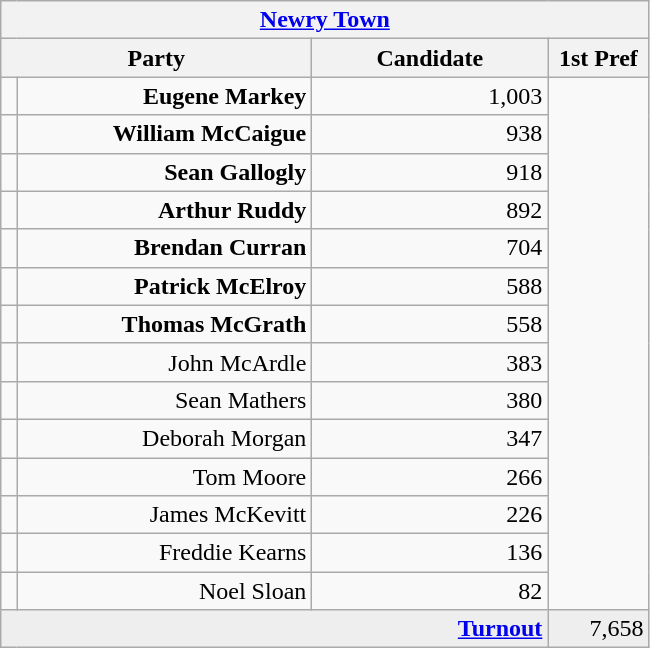<table class="wikitable">
<tr>
<th colspan="4" align="center"><a href='#'>Newry Town</a></th>
</tr>
<tr>
<th colspan="2" align="center" width=200>Party</th>
<th width=150>Candidate</th>
<th width=60>1st Pref</th>
</tr>
<tr>
<td></td>
<td align="right"><strong>Eugene Markey</strong></td>
<td align="right">1,003</td>
</tr>
<tr>
<td></td>
<td align="right"><strong>William McCaigue</strong></td>
<td align="right">938</td>
</tr>
<tr>
<td></td>
<td align="right"><strong>Sean Gallogly</strong></td>
<td align="right">918</td>
</tr>
<tr>
<td></td>
<td align="right"><strong>Arthur Ruddy</strong></td>
<td align="right">892</td>
</tr>
<tr>
<td></td>
<td align="right"><strong>Brendan Curran</strong></td>
<td align="right">704</td>
</tr>
<tr>
<td></td>
<td align="right"><strong>Patrick McElroy</strong></td>
<td align="right">588</td>
</tr>
<tr>
<td></td>
<td align="right"><strong>Thomas McGrath</strong></td>
<td align="right">558</td>
</tr>
<tr>
<td></td>
<td align="right">John McArdle</td>
<td align="right">383</td>
</tr>
<tr>
<td></td>
<td align="right">Sean Mathers</td>
<td align="right">380</td>
</tr>
<tr>
<td></td>
<td align="right">Deborah Morgan</td>
<td align="right">347</td>
</tr>
<tr>
<td></td>
<td align="right">Tom Moore</td>
<td align="right">266</td>
</tr>
<tr>
<td></td>
<td align="right">James McKevitt</td>
<td align="right">226</td>
</tr>
<tr>
<td></td>
<td align="right">Freddie Kearns</td>
<td align="right">136</td>
</tr>
<tr>
<td></td>
<td align="right">Noel Sloan</td>
<td align="right">82</td>
</tr>
<tr bgcolor="EEEEEE">
<td colspan=3 align="right"><strong><a href='#'>Turnout</a></strong></td>
<td align="right">7,658</td>
</tr>
</table>
